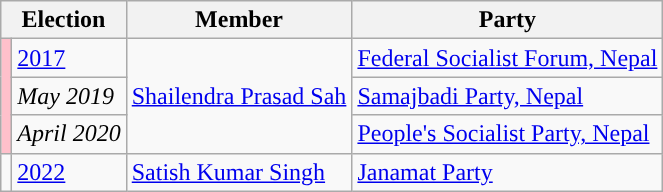<table class="wikitable">
<tr>
<th colspan="2">Election</th>
<th>Member</th>
<th>Party</th>
</tr>
<tr>
<td rowspan="3" style="background-color:pink"></td>
<td><a href='#'>2017</a></td>
<td rowspan="3"><a href='#'>Shailendra Prasad Sah</a></td>
<td><a href='#'>Federal Socialist Forum, Nepal</a></td>
</tr>
<tr>
<td><em>May 2019</em></td>
<td><a href='#'>Samajbadi Party, Nepal</a></td>
</tr>
<tr>
<td><em>April 2020</em></td>
<td><a href='#'>People's Socialist Party, Nepal</a></td>
</tr>
<tr>
<td style="background-color:"></td>
<td><a href='#'>2022</a></td>
<td><a href='#'>Satish Kumar Singh</a></td>
<td><a href='#'>Janamat Party</a></td>
</tr>
</table>
